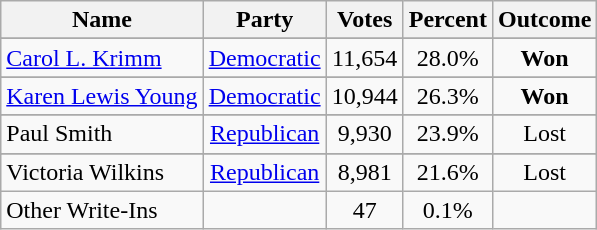<table class=wikitable style="text-align:center">
<tr>
<th>Name</th>
<th>Party</th>
<th>Votes</th>
<th>Percent</th>
<th>Outcome</th>
</tr>
<tr>
</tr>
<tr>
<td align=left><a href='#'>Carol L. Krimm</a></td>
<td><a href='#'>Democratic</a></td>
<td>11,654</td>
<td>28.0%</td>
<td><strong>Won</strong></td>
</tr>
<tr>
</tr>
<tr>
<td align=left><a href='#'>Karen Lewis Young</a></td>
<td><a href='#'>Democratic</a></td>
<td>10,944</td>
<td>26.3%</td>
<td><strong>Won</strong></td>
</tr>
<tr>
</tr>
<tr>
<td align=left>Paul Smith</td>
<td><a href='#'>Republican</a></td>
<td>9,930</td>
<td>23.9%</td>
<td>Lost</td>
</tr>
<tr>
</tr>
<tr>
<td align=left>Victoria Wilkins</td>
<td><a href='#'>Republican</a></td>
<td>8,981</td>
<td>21.6%</td>
<td>Lost</td>
</tr>
<tr>
<td align=left>Other Write-Ins</td>
<td></td>
<td>47</td>
<td>0.1%</td>
<td></td>
</tr>
</table>
